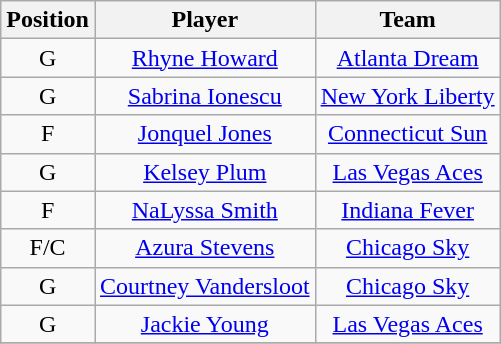<table class="wikitable sortable" style="text-align:center;">
<tr>
<th>Position</th>
<th>Player</th>
<th>Team</th>
</tr>
<tr>
<td>G</td>
<td><a href='#'>Rhyne Howard</a></td>
<td><a href='#'>Atlanta Dream</a></td>
</tr>
<tr>
<td>G</td>
<td><a href='#'>Sabrina Ionescu</a></td>
<td><a href='#'>New York Liberty</a></td>
</tr>
<tr>
<td>F</td>
<td><a href='#'>Jonquel Jones</a></td>
<td><a href='#'>Connecticut Sun</a></td>
</tr>
<tr>
<td>G</td>
<td><a href='#'>Kelsey Plum</a></td>
<td><a href='#'>Las Vegas Aces</a></td>
</tr>
<tr>
<td>F</td>
<td><a href='#'>NaLyssa Smith</a></td>
<td><a href='#'>Indiana Fever</a></td>
</tr>
<tr>
<td>F/C</td>
<td><a href='#'>Azura Stevens</a></td>
<td><a href='#'>Chicago Sky</a></td>
</tr>
<tr>
<td>G</td>
<td><a href='#'>Courtney Vandersloot</a></td>
<td><a href='#'>Chicago Sky</a></td>
</tr>
<tr>
<td>G</td>
<td><a href='#'>Jackie Young</a></td>
<td><a href='#'>Las Vegas Aces</a></td>
</tr>
<tr>
</tr>
</table>
